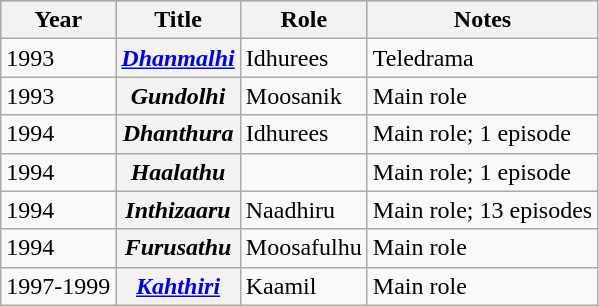<table class="wikitable sortable plainrowheaders">
<tr style="background:#ccc; text-align:center;">
<th scope="col">Year</th>
<th scope="col">Title</th>
<th scope="col">Role</th>
<th scope="col">Notes</th>
</tr>
<tr>
<td>1993</td>
<th scope="row"><em><a href='#'>Dhanmalhi</a></em></th>
<td>Idhurees</td>
<td>Teledrama</td>
</tr>
<tr>
<td>1993</td>
<th scope="row"><em>Gundolhi</em></th>
<td>Moosanik</td>
<td>Main role</td>
</tr>
<tr>
<td>1994</td>
<th scope="row"><em>Dhanthura</em></th>
<td>Idhurees</td>
<td>Main role; 1 episode</td>
</tr>
<tr>
<td>1994</td>
<th scope="row"><em>Haalathu</em></th>
<td></td>
<td>Main role; 1 episode</td>
</tr>
<tr>
<td>1994</td>
<th scope="row"><em>Inthizaaru</em></th>
<td>Naadhiru</td>
<td>Main role; 13 episodes</td>
</tr>
<tr>
<td>1994</td>
<th scope="row"><em>Furusathu</em></th>
<td>Moosafulhu</td>
<td>Main role</td>
</tr>
<tr>
<td>1997-1999</td>
<th scope="row"><em><a href='#'>Kahthiri</a></em></th>
<td>Kaamil</td>
<td>Main role</td>
</tr>
</table>
